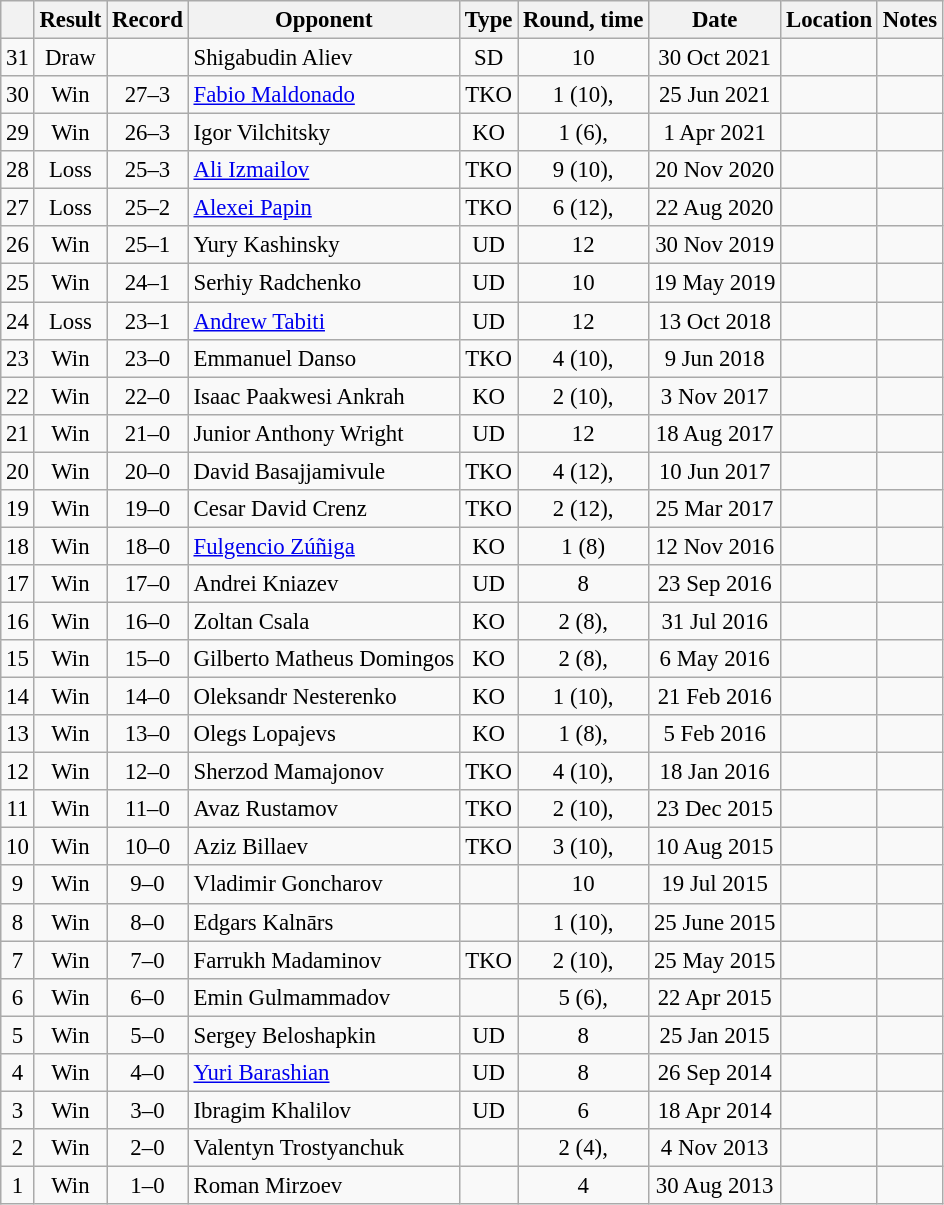<table class="wikitable" style="text-align:center; font-size:95%">
<tr>
<th></th>
<th>Result</th>
<th>Record</th>
<th>Opponent</th>
<th>Type</th>
<th>Round, time</th>
<th>Date</th>
<th>Location</th>
<th>Notes</th>
</tr>
<tr>
<td>31</td>
<td>Draw</td>
<td></td>
<td style="text-align:left;"> Shigabudin Aliev</td>
<td>SD</td>
<td>10</td>
<td>30 Oct 2021</td>
<td style="text-align:left;"> </td>
<td></td>
</tr>
<tr>
<td>30</td>
<td>Win</td>
<td>27–3</td>
<td style="text-align:left;"> <a href='#'>Fabio Maldonado</a></td>
<td>TKO</td>
<td>1 (10), </td>
<td>25 Jun 2021</td>
<td style="text-align:left;"> </td>
<td></td>
</tr>
<tr>
<td>29</td>
<td>Win</td>
<td>26–3</td>
<td style="text-align:left;"> Igor Vilchitsky</td>
<td>KO</td>
<td>1 (6), </td>
<td>1 Apr 2021</td>
<td style="text-align:left;"> </td>
<td></td>
</tr>
<tr>
<td>28</td>
<td>Loss</td>
<td>25–3</td>
<td style="text-align:left;"> <a href='#'>Ali Izmailov</a></td>
<td>TKO</td>
<td>9 (10), </td>
<td>20 Nov 2020</td>
<td style="text-align:left;"> </td>
<td></td>
</tr>
<tr>
<td>27</td>
<td>Loss</td>
<td>25–2</td>
<td style="text-align:left;"> <a href='#'>Alexei Papin</a></td>
<td>TKO</td>
<td>6 (12), </td>
<td>22 Aug 2020</td>
<td style="text-align:left;"> </td>
<td></td>
</tr>
<tr>
<td>26</td>
<td>Win</td>
<td>25–1</td>
<td style="text-align:left;"> Yury Kashinsky</td>
<td>UD</td>
<td>12</td>
<td>30 Nov 2019</td>
<td style="text-align:left;"> </td>
<td style="text-align:left;"></td>
</tr>
<tr>
<td>25</td>
<td>Win</td>
<td>24–1</td>
<td style="text-align:left;"> Serhiy Radchenko</td>
<td>UD</td>
<td>10</td>
<td>19 May 2019</td>
<td style="text-align:left;"> </td>
<td></td>
</tr>
<tr>
<td>24</td>
<td>Loss</td>
<td>23–1</td>
<td style="text-align:left;"> <a href='#'>Andrew Tabiti</a></td>
<td>UD</td>
<td>12</td>
<td>13 Oct 2018</td>
<td style="text-align:left;"> </td>
<td style="text-align:left;"></td>
</tr>
<tr>
<td>23</td>
<td>Win</td>
<td>23–0</td>
<td style="text-align:left;"> Emmanuel Danso</td>
<td>TKO</td>
<td>4 (10), </td>
<td>9 Jun 2018</td>
<td style="text-align:left;"> </td>
<td></td>
</tr>
<tr>
<td>22</td>
<td>Win</td>
<td>22–0</td>
<td style="text-align:left;"> Isaac Paakwesi Ankrah</td>
<td>KO</td>
<td>2 (10), </td>
<td>3 Nov 2017</td>
<td style="text-align:left;"> </td>
<td></td>
</tr>
<tr>
<td>21</td>
<td>Win</td>
<td>21–0</td>
<td style="text-align:left;"> Junior Anthony Wright</td>
<td>UD</td>
<td>12</td>
<td>18 Aug 2017</td>
<td style="text-align:left;"> </td>
<td></td>
</tr>
<tr>
<td>20</td>
<td>Win</td>
<td>20–0</td>
<td style="text-align:left;"> David Basajjamivule</td>
<td>TKO</td>
<td>4 (12), </td>
<td>10 Jun 2017</td>
<td style="text-align:left;"> </td>
<td style="text-align:left;"></td>
</tr>
<tr>
<td>19</td>
<td>Win</td>
<td>19–0</td>
<td style="text-align:left;"> Cesar David Crenz</td>
<td>TKO</td>
<td>2 (12), </td>
<td>25 Mar 2017</td>
<td style="text-align:left;"> </td>
<td style="text-align:left;"></td>
</tr>
<tr>
<td>18</td>
<td>Win</td>
<td>18–0</td>
<td style="text-align:left;"> <a href='#'>Fulgencio Zúñiga</a></td>
<td>KO</td>
<td>1 (8)</td>
<td>12 Nov 2016</td>
<td style="text-align:left;"> </td>
<td></td>
</tr>
<tr>
<td>17</td>
<td>Win</td>
<td>17–0</td>
<td style="text-align:left;"> Andrei Kniazev</td>
<td>UD</td>
<td>8</td>
<td>23 Sep 2016</td>
<td style="text-align:left;"> </td>
<td></td>
</tr>
<tr>
<td>16</td>
<td>Win</td>
<td>16–0</td>
<td style="text-align:left;"> Zoltan Csala</td>
<td>KO</td>
<td>2 (8), </td>
<td>31 Jul 2016</td>
<td style="text-align:left;"> </td>
<td></td>
</tr>
<tr>
<td>15</td>
<td>Win</td>
<td>15–0</td>
<td style="text-align:left;"> Gilberto Matheus Domingos</td>
<td>KO</td>
<td>2 (8), </td>
<td>6 May 2016</td>
<td style="text-align:left;"> </td>
<td></td>
</tr>
<tr>
<td>14</td>
<td>Win</td>
<td>14–0</td>
<td style="text-align:left;"> Oleksandr Nesterenko</td>
<td>KO</td>
<td>1 (10), </td>
<td>21 Feb 2016</td>
<td style="text-align:left;"> </td>
<td></td>
</tr>
<tr>
<td>13</td>
<td>Win</td>
<td>13–0</td>
<td style="text-align:left;"> Olegs Lopajevs</td>
<td>KO</td>
<td>1 (8), </td>
<td>5 Feb 2016</td>
<td style="text-align:left;"> </td>
<td></td>
</tr>
<tr>
<td>12</td>
<td>Win</td>
<td>12–0</td>
<td style="text-align:left;"> Sherzod Mamajonov</td>
<td>TKO</td>
<td>4 (10), </td>
<td>18 Jan 2016</td>
<td style="text-align:left;"> </td>
<td></td>
</tr>
<tr>
<td>11</td>
<td>Win</td>
<td>11–0</td>
<td style="text-align:left;"> Avaz Rustamov</td>
<td>TKO</td>
<td>2 (10), </td>
<td>23 Dec 2015</td>
<td style="text-align:left;"> </td>
<td></td>
</tr>
<tr>
<td>10</td>
<td>Win</td>
<td>10–0</td>
<td style="text-align:left;"> Aziz Billaev</td>
<td>TKO</td>
<td>3 (10), </td>
<td>10 Aug 2015</td>
<td style="text-align:left;"> </td>
<td></td>
</tr>
<tr>
<td>9</td>
<td>Win</td>
<td>9–0</td>
<td style="text-align:left;"> Vladimir Goncharov</td>
<td></td>
<td>10</td>
<td>19 Jul 2015</td>
<td style="text-align:left;"> </td>
<td style="text-align:left;"></td>
</tr>
<tr>
<td>8</td>
<td>Win</td>
<td>8–0</td>
<td style="text-align:left;"> Edgars Kalnārs</td>
<td></td>
<td>1 (10), </td>
<td>25 June 2015</td>
<td style="text-align:left;"> </td>
<td></td>
</tr>
<tr>
<td>7</td>
<td>Win</td>
<td>7–0</td>
<td style="text-align:left;"> Farrukh Madaminov</td>
<td>TKO</td>
<td>2 (10), </td>
<td>25 May 2015</td>
<td style="text-align:left;"> </td>
<td></td>
</tr>
<tr>
<td>6</td>
<td>Win</td>
<td>6–0</td>
<td style="text-align:left;"> Emin Gulmammadov</td>
<td></td>
<td>5 (6), </td>
<td>22 Apr 2015</td>
<td style="text-align:left;"> </td>
<td></td>
</tr>
<tr>
<td>5</td>
<td>Win</td>
<td>5–0</td>
<td style="text-align:left;"> Sergey Beloshapkin</td>
<td>UD</td>
<td>8</td>
<td>25 Jan 2015</td>
<td style="text-align:left;"> </td>
<td></td>
</tr>
<tr>
<td>4</td>
<td>Win</td>
<td>4–0</td>
<td style="text-align:left;"> <a href='#'>Yuri Barashian</a></td>
<td>UD</td>
<td>8</td>
<td>26 Sep 2014</td>
<td style="text-align:left;"> </td>
<td style="text-align:left;"></td>
</tr>
<tr>
<td>3</td>
<td>Win</td>
<td>3–0</td>
<td style="text-align:left;"> Ibragim Khalilov</td>
<td>UD</td>
<td>6</td>
<td>18 Apr 2014</td>
<td style="text-align:left;"> </td>
<td></td>
</tr>
<tr>
<td>2</td>
<td>Win</td>
<td>2–0</td>
<td style="text-align:left;"> Valentyn Trostyanchuk</td>
<td></td>
<td>2 (4), </td>
<td>4 Nov 2013</td>
<td style="text-align:left;"> </td>
<td></td>
</tr>
<tr>
<td>1</td>
<td>Win</td>
<td>1–0</td>
<td style="text-align:left;"> Roman Mirzoev</td>
<td></td>
<td>4</td>
<td>30 Aug 2013</td>
<td style="text-align:left;"> </td>
<td></td>
</tr>
</table>
